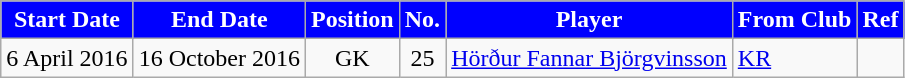<table class="wikitable sortable">
<tr>
<th style="background:#0000FF; color:white;">Start Date</th>
<th style="background:#0000FF; color:white;">End Date</th>
<th style="background:#0000FF; color:white;">Position</th>
<th style="background:#0000FF; color:white;">No.</th>
<th style="background:#0000FF; color:white;">Player</th>
<th style="background:#0000FF; color:white;">From Club</th>
<th style="background:#0000FF; color:white;">Ref</th>
</tr>
<tr>
<td>6 April 2016</td>
<td>16 October 2016</td>
<td style="text-align:center;">GK</td>
<td style="text-align:center;">25</td>
<td style="text-align:left;"> <a href='#'>Hörður Fannar Björgvinsson</a></td>
<td style="text-align:left;"> <a href='#'>KR</a></td>
<td></td>
</tr>
</table>
